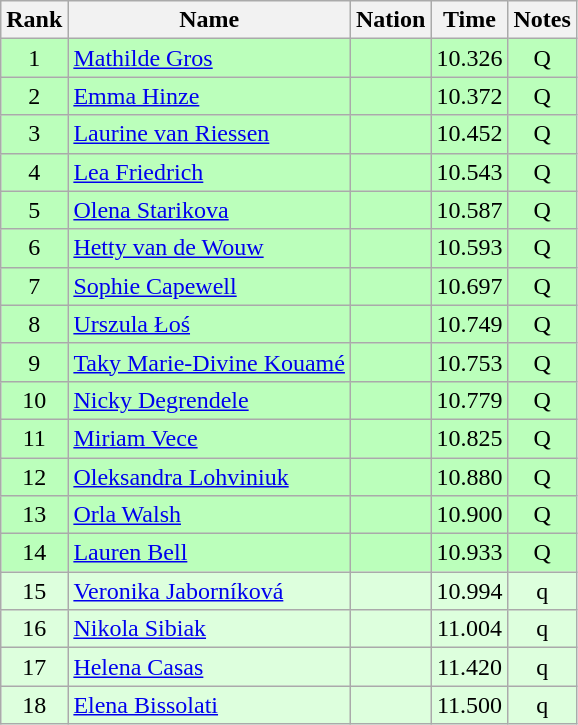<table class="wikitable sortable" style="text-align:center">
<tr>
<th>Rank</th>
<th>Name</th>
<th>Nation</th>
<th>Time</th>
<th>Notes</th>
</tr>
<tr bgcolor=bbffbb>
<td>1</td>
<td align=left><a href='#'>Mathilde Gros</a></td>
<td align=left></td>
<td>10.326</td>
<td>Q</td>
</tr>
<tr bgcolor=bbffbb>
<td>2</td>
<td align=left><a href='#'>Emma Hinze</a></td>
<td align=left></td>
<td>10.372</td>
<td>Q</td>
</tr>
<tr bgcolor=bbffbb>
<td>3</td>
<td align=left><a href='#'>Laurine van Riessen</a></td>
<td align=left></td>
<td>10.452</td>
<td>Q</td>
</tr>
<tr bgcolor=bbffbb>
<td>4</td>
<td align=left><a href='#'>Lea Friedrich</a></td>
<td align=left></td>
<td>10.543</td>
<td>Q</td>
</tr>
<tr bgcolor=bbffbb>
<td>5</td>
<td align=left><a href='#'>Olena Starikova</a></td>
<td align=left></td>
<td>10.587</td>
<td>Q</td>
</tr>
<tr bgcolor=bbffbb>
<td>6</td>
<td align=left><a href='#'>Hetty van de Wouw</a></td>
<td align=left></td>
<td>10.593</td>
<td>Q</td>
</tr>
<tr bgcolor=bbffbb>
<td>7</td>
<td align=left><a href='#'>Sophie Capewell</a></td>
<td align=left></td>
<td>10.697</td>
<td>Q</td>
</tr>
<tr bgcolor=bbffbb>
<td>8</td>
<td align=left><a href='#'>Urszula Łoś</a></td>
<td align=left></td>
<td>10.749</td>
<td>Q</td>
</tr>
<tr bgcolor=bbffbb>
<td>9</td>
<td align=left><a href='#'>Taky Marie-Divine Kouamé</a></td>
<td align=left></td>
<td>10.753</td>
<td>Q</td>
</tr>
<tr bgcolor=bbffbb>
<td>10</td>
<td align=left><a href='#'>Nicky Degrendele</a></td>
<td align=left></td>
<td>10.779</td>
<td>Q</td>
</tr>
<tr bgcolor=bbffbb>
<td>11</td>
<td align=left><a href='#'>Miriam Vece</a></td>
<td align=left></td>
<td>10.825</td>
<td>Q</td>
</tr>
<tr bgcolor=bbffbb>
<td>12</td>
<td align=left><a href='#'>Oleksandra Lohviniuk</a></td>
<td align=left></td>
<td>10.880</td>
<td>Q</td>
</tr>
<tr bgcolor=bbffbb>
<td>13</td>
<td align=left><a href='#'>Orla Walsh</a></td>
<td align=left></td>
<td>10.900</td>
<td>Q</td>
</tr>
<tr bgcolor=bbffbb>
<td>14</td>
<td align=left><a href='#'>Lauren Bell</a></td>
<td align=left></td>
<td>10.933</td>
<td>Q</td>
</tr>
<tr bgcolor=ddffdd>
<td>15</td>
<td align=left><a href='#'>Veronika Jaborníková</a></td>
<td align=left></td>
<td>10.994</td>
<td>q</td>
</tr>
<tr bgcolor=ddffdd>
<td>16</td>
<td align=left><a href='#'>Nikola Sibiak</a></td>
<td align=left></td>
<td>11.004</td>
<td>q</td>
</tr>
<tr bgcolor=ddffdd>
<td>17</td>
<td align=left><a href='#'>Helena Casas</a></td>
<td align=left></td>
<td>11.420</td>
<td>q</td>
</tr>
<tr bgcolor=ddffdd>
<td>18</td>
<td align=left><a href='#'>Elena Bissolati</a></td>
<td align=left></td>
<td>11.500</td>
<td>q</td>
</tr>
</table>
